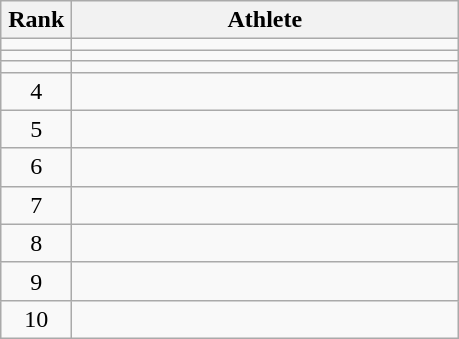<table class="wikitable" style="text-align: center;">
<tr>
<th width=40>Rank</th>
<th width=250>Athlete</th>
</tr>
<tr>
<td></td>
<td align="left"></td>
</tr>
<tr>
<td></td>
<td align="left"></td>
</tr>
<tr>
<td></td>
<td align="left"></td>
</tr>
<tr>
<td>4</td>
<td align="left"></td>
</tr>
<tr>
<td>5</td>
<td align="left"></td>
</tr>
<tr>
<td>6</td>
<td align="left"></td>
</tr>
<tr>
<td>7</td>
<td align="left"></td>
</tr>
<tr>
<td>8</td>
<td align="left"></td>
</tr>
<tr>
<td>9</td>
<td align="left"></td>
</tr>
<tr>
<td>10</td>
<td align="left"></td>
</tr>
</table>
